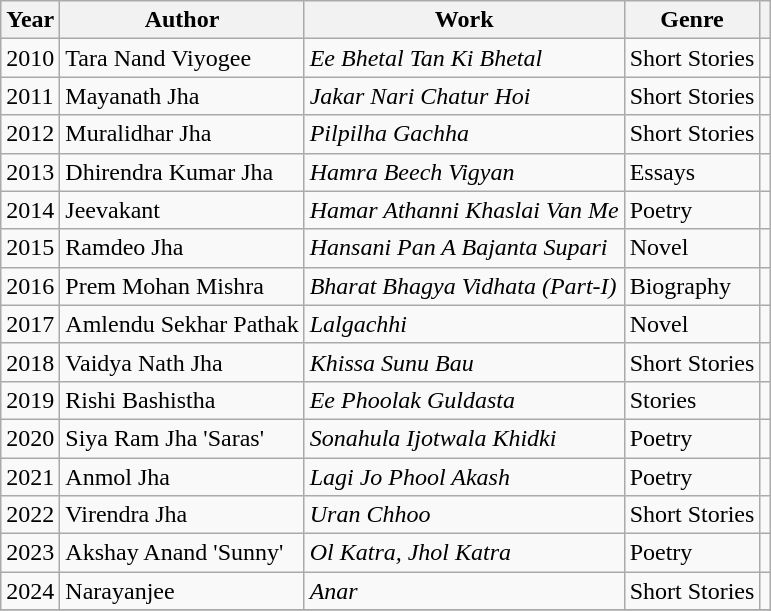<table class="wikitable sortable">
<tr>
<th>Year</th>
<th>Author</th>
<th>Work</th>
<th>Genre</th>
<th class="unsortable"></th>
</tr>
<tr>
<td>2010</td>
<td>Tara Nand Viyogee</td>
<td><em>Ee Bhetal Tan Ki Bhetal</em></td>
<td>Short Stories</td>
<td></td>
</tr>
<tr>
<td>2011</td>
<td>Mayanath Jha</td>
<td><em>Jakar Nari Chatur Hoi</em></td>
<td>Short Stories</td>
<td></td>
</tr>
<tr>
<td>2012</td>
<td>Muralidhar Jha</td>
<td><em>Pilpilha Gachha</em></td>
<td>Short Stories</td>
<td></td>
</tr>
<tr>
<td>2013</td>
<td>Dhirendra Kumar Jha</td>
<td><em>Hamra Beech Vigyan</em></td>
<td>Essays</td>
<td></td>
</tr>
<tr>
<td>2014</td>
<td>Jeevakant</td>
<td><em>Hamar Athanni Khaslai Van Me</em></td>
<td>Poetry</td>
<td></td>
</tr>
<tr>
<td>2015</td>
<td>Ramdeo Jha</td>
<td><em>Hansani Pan A Bajanta Supari</em></td>
<td>Novel</td>
<td></td>
</tr>
<tr>
<td>2016</td>
<td>Prem Mohan Mishra</td>
<td><em>Bharat Bhagya Vidhata (Part-I)</em></td>
<td>Biography</td>
<td></td>
</tr>
<tr>
<td>2017</td>
<td>Amlendu Sekhar Pathak</td>
<td><em>Lalgachhi</em></td>
<td>Novel</td>
<td></td>
</tr>
<tr>
<td>2018</td>
<td>Vaidya Nath Jha</td>
<td><em>Khissa Sunu Bau</em></td>
<td>Short Stories</td>
<td></td>
</tr>
<tr>
<td>2019</td>
<td>Rishi Bashistha</td>
<td><em>Ee Phoolak Guldasta</em></td>
<td>Stories</td>
<td></td>
</tr>
<tr>
<td>2020</td>
<td>Siya Ram Jha 'Saras'</td>
<td><em>Sonahula Ijotwala Khidki</em></td>
<td>Poetry</td>
<td></td>
</tr>
<tr>
<td>2021</td>
<td>Anmol Jha</td>
<td><em>Lagi Jo Phool Akash</em></td>
<td>Poetry</td>
<td></td>
</tr>
<tr>
<td>2022</td>
<td>Virendra Jha</td>
<td><em>Uran Chhoo</em></td>
<td>Short Stories</td>
<td></td>
</tr>
<tr>
<td>2023</td>
<td>Akshay Anand 'Sunny'</td>
<td><em>Ol Katra, Jhol Katra</em></td>
<td>Poetry</td>
<td></td>
</tr>
<tr>
<td>2024</td>
<td>Narayanjee</td>
<td><em>Anar</em></td>
<td>Short Stories</td>
<td></td>
</tr>
<tr>
</tr>
</table>
